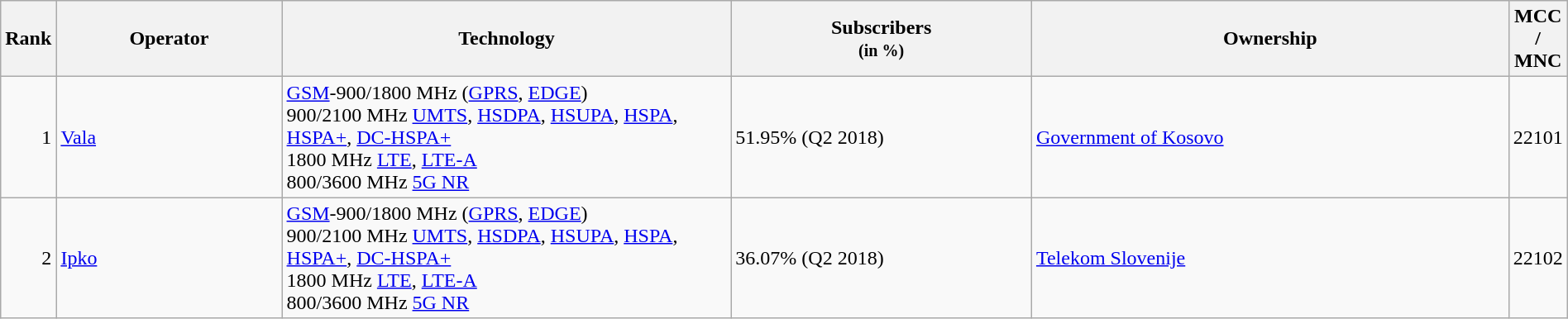<table class="wikitable" style="width:100%;">
<tr>
<th style="width:3%;">Rank</th>
<th style="width:15%;">Operator</th>
<th style="width:30%;">Technology</th>
<th style="width:20%;">Subscribers<br><small>(in %)</small></th>
<th style="width:32%;">Ownership</th>
<th>MCC / MNC</th>
</tr>
<tr>
<td align=right>1</td>
<td><a href='#'>Vala</a></td>
<td><a href='#'>GSM</a>-900/1800 MHz (<a href='#'>GPRS</a>, <a href='#'>EDGE</a>) <br>900/2100 MHz <a href='#'>UMTS</a>, <a href='#'>HSDPA</a>, <a href='#'>HSUPA</a>, <a href='#'>HSPA</a>, <a href='#'>HSPA+</a>, <a href='#'>DC-HSPA+</a> <br>1800 MHz <a href='#'>LTE</a>, <a href='#'>LTE-A</a><br>800/3600 MHz <a href='#'>5G NR</a></td>
<td>51.95% (Q2 2018)</td>
<td><a href='#'>Government of Kosovo</a></td>
<td>22101</td>
</tr>
<tr>
<td align=right>2</td>
<td><a href='#'>Ipko</a></td>
<td><a href='#'>GSM</a>-900/1800 MHz (<a href='#'>GPRS</a>, <a href='#'>EDGE</a>) <br>900/2100 MHz <a href='#'>UMTS</a>, <a href='#'>HSDPA</a>, <a href='#'>HSUPA</a>, <a href='#'>HSPA</a>, <a href='#'>HSPA+</a>, <a href='#'>DC-HSPA+</a> <br>1800 MHz <a href='#'>LTE</a>, <a href='#'>LTE-A</a><br>800/3600 MHz <a href='#'>5G NR</a></td>
<td>36.07% (Q2 2018)</td>
<td><a href='#'>Telekom Slovenije</a></td>
<td>22102</td>
</tr>
</table>
